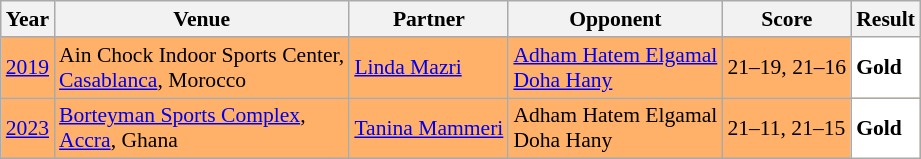<table class="sortable wikitable" style="font-size: 90%;">
<tr>
<th>Year</th>
<th>Venue</th>
<th>Partner</th>
<th>Opponent</th>
<th>Score</th>
<th>Result</th>
</tr>
<tr style="background:#FFB069">
<td align="center"><a href='#'>2019</a></td>
<td align="left">Ain Chock Indoor Sports Center,<br><a href='#'>Casablanca</a>, Morocco</td>
<td align="left"> <a href='#'>Linda Mazri</a></td>
<td align="left"> <a href='#'>Adham Hatem Elgamal</a><br> <a href='#'>Doha Hany</a></td>
<td align="left">21–19, 21–16</td>
<td style="text-align:left; background:white"> <strong>Gold</strong></td>
</tr>
<tr style="background:#FFB069">
<td align="center"><a href='#'>2023</a></td>
<td align="left"><a href='#'>Borteyman Sports Complex</a>,<br><a href='#'>Accra</a>, Ghana</td>
<td align="left"> <a href='#'>Tanina Mammeri</a></td>
<td align="left"> Adham Hatem Elgamal<br> Doha Hany</td>
<td align="left">21–11, 21–15</td>
<td style="text-align:left; background:white"> <strong>Gold</strong></td>
</tr>
</table>
